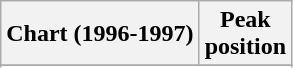<table class="wikitable sortable plainrowheaders" style="text-align:center">
<tr>
<th scope="col">Chart (1996-1997)</th>
<th scope="col">Peak<br>position</th>
</tr>
<tr>
</tr>
<tr>
</tr>
</table>
